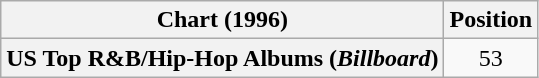<table class="wikitable plainrowheaders" style="text-align:center">
<tr>
<th scope="col">Chart (1996)</th>
<th scope="col">Position</th>
</tr>
<tr>
<th scope="row">US Top R&B/Hip-Hop Albums (<em>Billboard</em>)</th>
<td>53</td>
</tr>
</table>
